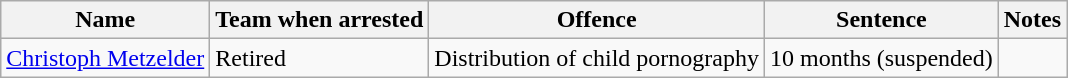<table class="wikitable">
<tr>
<th>Name</th>
<th>Team when arrested</th>
<th>Offence</th>
<th>Sentence</th>
<th>Notes</th>
</tr>
<tr>
<td><a href='#'>Christoph Metzelder</a></td>
<td>Retired</td>
<td>Distribution of child pornography</td>
<td>10 months (suspended)</td>
<td></td>
</tr>
</table>
